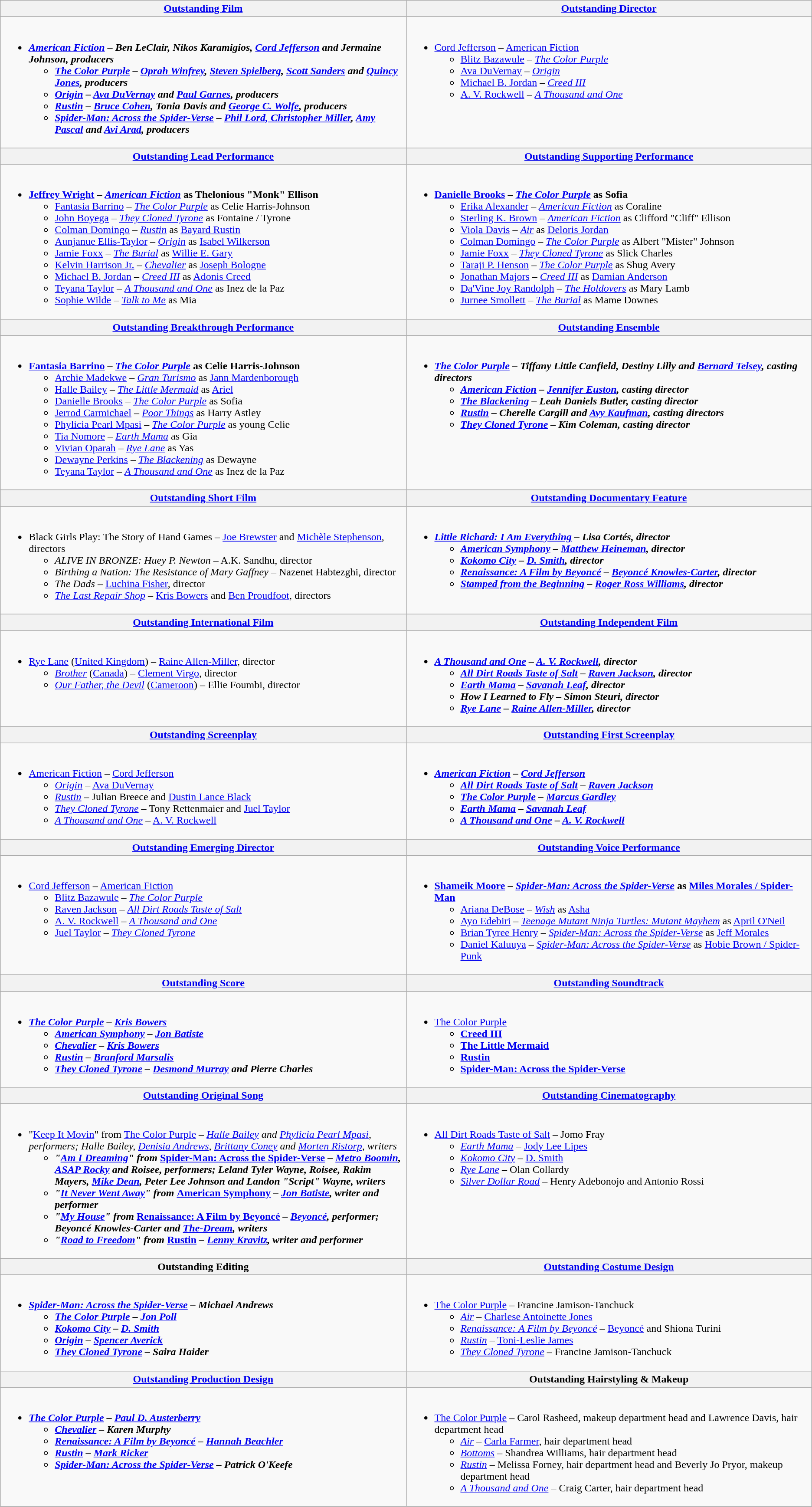<table class="wikitable">
<tr>
<th width="50%"><a href='#'>Outstanding Film</a></th>
<th width="50%"><a href='#'>Outstanding Director</a></th>
</tr>
<tr>
<td valign="top"><br><ul><li><strong><em><a href='#'>American Fiction</a><em> – Ben LeClair, Nikos Karamigios, <a href='#'>Cord Jefferson</a> and Jermaine Johnson, producers<strong><ul><li></em><a href='#'>The Color Purple</a><em> – <a href='#'>Oprah Winfrey</a>, <a href='#'>Steven Spielberg</a>, <a href='#'>Scott Sanders</a> and <a href='#'>Quincy Jones</a>, producers</li><li></em><a href='#'>Origin</a><em> – <a href='#'>Ava DuVernay</a> and <a href='#'>Paul Garnes</a>, producers</li><li></em><a href='#'>Rustin</a><em> – <a href='#'>Bruce Cohen</a>, Tonia Davis and <a href='#'>George C. Wolfe</a>, producers</li><li></em><a href='#'>Spider-Man: Across the Spider-Verse</a><em> – <a href='#'>Phil Lord, Christopher Miller</a>, <a href='#'>Amy Pascal</a> and <a href='#'>Avi Arad</a>, producers</li></ul></li></ul></td>
<td valign="top"><br><ul><li></strong><a href='#'>Cord Jefferson</a> – </em><a href='#'>American Fiction</a></em></strong><ul><li><a href='#'>Blitz Bazawule</a> – <em><a href='#'>The Color Purple</a></em></li><li><a href='#'>Ava DuVernay</a> – <em><a href='#'>Origin</a></em></li><li><a href='#'>Michael B. Jordan</a> – <em><a href='#'>Creed III</a></em></li><li><a href='#'>A. V. Rockwell</a> – <em><a href='#'>A Thousand and One</a></em></li></ul></li></ul></td>
</tr>
<tr>
<th width="50%"><a href='#'>Outstanding Lead Performance</a></th>
<th width="50%"><a href='#'>Outstanding Supporting Performance</a></th>
</tr>
<tr>
<td valign="top"><br><ul><li><strong><a href='#'>Jeffrey Wright</a> – <em><a href='#'>American Fiction</a></em> as Thelonious "Monk" Ellison</strong><ul><li><a href='#'>Fantasia Barrino</a> – <em><a href='#'>The Color Purple</a></em> as Celie Harris-Johnson</li><li><a href='#'>John Boyega</a> – <em><a href='#'>They Cloned Tyrone</a></em> as Fontaine / Tyrone</li><li><a href='#'>Colman Domingo</a> – <em><a href='#'>Rustin</a></em> as <a href='#'>Bayard Rustin</a></li><li><a href='#'>Aunjanue Ellis-Taylor</a> – <em><a href='#'>Origin</a></em> as <a href='#'>Isabel Wilkerson</a></li><li><a href='#'>Jamie Foxx</a> – <em><a href='#'>The Burial</a></em> as <a href='#'>Willie E. Gary</a></li><li><a href='#'>Kelvin Harrison Jr.</a> – <em><a href='#'>Chevalier</a></em> as <a href='#'>Joseph Bologne</a></li><li><a href='#'>Michael B. Jordan</a> – <em><a href='#'>Creed III</a></em> as <a href='#'>Adonis Creed</a></li><li><a href='#'>Teyana Taylor</a> – <em><a href='#'>A Thousand and One</a></em> as Inez de la Paz</li><li><a href='#'>Sophie Wilde</a> – <em><a href='#'>Talk to Me</a></em> as Mia</li></ul></li></ul></td>
<td valign="top"><br><ul><li><strong><a href='#'>Danielle Brooks</a> – <em><a href='#'>The Color Purple</a></em> as Sofia</strong><ul><li><a href='#'>Erika Alexander</a> – <em><a href='#'>American Fiction</a></em> as Coraline</li><li><a href='#'>Sterling K. Brown</a> – <em><a href='#'>American Fiction</a></em> as Clifford "Cliff" Ellison</li><li><a href='#'>Viola Davis</a> – <em><a href='#'>Air</a></em> as <a href='#'>Deloris Jordan</a></li><li><a href='#'>Colman Domingo</a> – <em><a href='#'>The Color Purple</a></em> as Albert "Mister" Johnson</li><li><a href='#'>Jamie Foxx</a> – <em><a href='#'>They Cloned Tyrone</a></em> as Slick Charles</li><li><a href='#'>Taraji P. Henson</a> – <em><a href='#'>The Color Purple</a></em> as Shug Avery</li><li><a href='#'>Jonathan Majors</a> – <em><a href='#'>Creed III</a></em> as <a href='#'>Damian Anderson</a></li><li><a href='#'>Da'Vine Joy Randolph</a> – <em><a href='#'>The Holdovers</a></em> as Mary Lamb</li><li><a href='#'>Jurnee Smollett</a> – <em><a href='#'>The Burial</a></em> as Mame Downes</li></ul></li></ul></td>
</tr>
<tr>
<th width="50%"><a href='#'>Outstanding Breakthrough Performance</a></th>
<th width="50%"><a href='#'>Outstanding Ensemble</a></th>
</tr>
<tr>
<td valign="top"><br><ul><li><strong><a href='#'>Fantasia Barrino</a> – <em><a href='#'>The Color Purple</a></em> as Celie Harris-Johnson</strong><ul><li><a href='#'>Archie Madekwe</a> – <em><a href='#'>Gran Turismo</a></em> as <a href='#'>Jann Mardenborough</a></li><li><a href='#'>Halle Bailey</a> – <em><a href='#'>The Little Mermaid</a></em> as <a href='#'>Ariel</a></li><li><a href='#'>Danielle Brooks</a> – <em><a href='#'>The Color Purple</a></em> as Sofia</li><li><a href='#'>Jerrod Carmichael</a> – <em><a href='#'>Poor Things</a></em> as Harry Astley</li><li><a href='#'>Phylicia Pearl Mpasi</a> – <em><a href='#'>The Color Purple</a></em> as young Celie</li><li><a href='#'>Tia Nomore</a> – <em><a href='#'>Earth Mama</a></em> as Gia</li><li><a href='#'>Vivian Oparah</a> – <em><a href='#'>Rye Lane</a></em> as Yas</li><li><a href='#'>Dewayne Perkins</a> – <em><a href='#'>The Blackening</a></em> as Dewayne</li><li><a href='#'>Teyana Taylor</a> – <em><a href='#'>A Thousand and One</a></em> as Inez de la Paz</li></ul></li></ul></td>
<td valign="top"><br><ul><li><strong><em><a href='#'>The Color Purple</a><em> – Tiffany Little Canfield, Destiny Lilly and <a href='#'>Bernard Telsey</a>, casting directors<strong><ul><li></em><a href='#'>American Fiction</a><em> – <a href='#'>Jennifer Euston</a>, casting director</li><li></em><a href='#'>The Blackening</a><em> – Leah Daniels Butler, casting director</li><li></em><a href='#'>Rustin</a><em> – Cherelle Cargill and <a href='#'>Avy Kaufman</a>, casting directors</li><li></em><a href='#'>They Cloned Tyrone</a><em> – Kim Coleman, casting director</li></ul></li></ul></td>
</tr>
<tr>
<th width="50%"><a href='#'>Outstanding Short Film</a></th>
<th width="50%"><a href='#'>Outstanding Documentary Feature</a></th>
</tr>
<tr>
<td valign="top"><br><ul><li></em></strong>Black Girls Play: The Story of Hand Games</em> – <a href='#'>Joe Brewster</a> and <a href='#'>Michèle Stephenson</a>, directors</strong><ul><li><em>ALIVE IN BRONZE: Huey P. Newton</em> – A.K. Sandhu, director</li><li><em>Birthing a Nation: The Resistance of Mary Gaffney</em> – Nazenet Habtezghi, director</li><li><em>The Dads</em> – <a href='#'>Luchina Fisher</a>, director</li><li><em><a href='#'>The Last Repair Shop</a></em> – <a href='#'>Kris Bowers</a> and <a href='#'>Ben Proudfoot</a>, directors</li></ul></li></ul></td>
<td valign="top"><br><ul><li><strong><em><a href='#'>Little Richard: I Am Everything</a><em> – Lisa Cortés, director<strong><ul><li></em><a href='#'>American Symphony</a><em> – <a href='#'>Matthew Heineman</a>, director</li><li></em><a href='#'>Kokomo City</a><em> – <a href='#'>D. Smith</a>, director</li><li></em><a href='#'>Renaissance: A Film by Beyoncé</a><em> – <a href='#'>Beyoncé Knowles-Carter</a>, director</li><li></em><a href='#'>Stamped from the Beginning</a><em> – <a href='#'>Roger Ross Williams</a>, director</li></ul></li></ul></td>
</tr>
<tr>
<th width="50%"><a href='#'>Outstanding International Film</a></th>
<th width="50%"><a href='#'>Outstanding Independent Film</a></th>
</tr>
<tr>
<td valign="top"><br><ul><li></em></strong><a href='#'>Rye Lane</a></em> (<a href='#'>United Kingdom</a>) – <a href='#'>Raine Allen-Miller</a>, director</strong><ul><li><em><a href='#'>Brother</a></em> (<a href='#'>Canada</a>) – <a href='#'>Clement Virgo</a>, director</li><li><em><a href='#'>Our Father, the Devil</a></em> (<a href='#'>Cameroon</a>) – Ellie Foumbi, director</li></ul></li></ul></td>
<td valign="top"><br><ul><li><strong><em><a href='#'>A Thousand and One</a><em> – <a href='#'>A. V. Rockwell</a>, director<strong><ul><li></em><a href='#'>All Dirt Roads Taste of Salt</a><em> – <a href='#'>Raven Jackson</a>, director</li><li></em><a href='#'>Earth Mama</a><em> – <a href='#'>Savanah Leaf</a>, director</li><li></em>How I Learned to Fly<em> – Simon Steuri, director</li><li></em><a href='#'>Rye Lane</a><em> – <a href='#'>Raine Allen-Miller</a>, director</li></ul></li></ul></td>
</tr>
<tr>
<th width="50%"><a href='#'>Outstanding Screenplay</a></th>
<th width="50%"><a href='#'>Outstanding First Screenplay</a></th>
</tr>
<tr>
<td valign="top"><br><ul><li></em></strong><a href='#'>American Fiction</a></em> – <a href='#'>Cord Jefferson</a></strong><ul><li><em><a href='#'>Origin</a></em> – <a href='#'>Ava DuVernay</a></li><li><em><a href='#'>Rustin</a></em> – Julian Breece and <a href='#'>Dustin Lance Black</a></li><li><em><a href='#'>They Cloned Tyrone</a></em> – Tony Rettenmaier and <a href='#'>Juel Taylor</a></li><li><em><a href='#'>A Thousand and One</a></em> – <a href='#'>A. V. Rockwell</a></li></ul></li></ul></td>
<td valign="top"><br><ul><li><strong><em><a href='#'>American Fiction</a><em> – <a href='#'>Cord Jefferson</a><strong><ul><li></em><a href='#'>All Dirt Roads Taste of Salt</a><em> – <a href='#'>Raven Jackson</a></li><li></em><a href='#'>The Color Purple</a><em> – <a href='#'>Marcus Gardley</a></li><li></em><a href='#'>Earth Mama</a><em> – <a href='#'>Savanah Leaf</a></li><li></em><a href='#'>A Thousand and One</a><em> – <a href='#'>A. V. Rockwell</a></li></ul></li></ul></td>
</tr>
<tr>
<th width="50%"><a href='#'>Outstanding Emerging Director</a></th>
<th width="50%"><a href='#'>Outstanding Voice Performance</a></th>
</tr>
<tr>
<td valign="top"><br><ul><li></strong><a href='#'>Cord Jefferson</a> – </em><a href='#'>American Fiction</a></em></strong><ul><li><a href='#'>Blitz Bazawule</a> – <em><a href='#'>The Color Purple</a></em></li><li><a href='#'>Raven Jackson</a> – <em><a href='#'>All Dirt Roads Taste of Salt</a></em></li><li><a href='#'>A. V. Rockwell</a> – <em><a href='#'>A Thousand and One</a></em></li><li><a href='#'>Juel Taylor</a> – <em><a href='#'>They Cloned Tyrone</a></em></li></ul></li></ul></td>
<td valign="top"><br><ul><li><strong><a href='#'>Shameik Moore</a> – <em><a href='#'>Spider-Man: Across the Spider-Verse</a></em> as <a href='#'>Miles Morales / Spider-Man</a></strong><ul><li><a href='#'>Ariana DeBose</a> – <em><a href='#'>Wish</a></em> as <a href='#'>Asha</a></li><li><a href='#'>Ayo Edebiri</a> – <em><a href='#'>Teenage Mutant Ninja Turtles: Mutant Mayhem</a></em> as <a href='#'>April O'Neil</a></li><li><a href='#'>Brian Tyree Henry</a> – <em><a href='#'>Spider-Man: Across the Spider-Verse</a></em> as <a href='#'>Jeff Morales</a></li><li><a href='#'>Daniel Kaluuya</a> – <em><a href='#'>Spider-Man: Across the Spider-Verse</a></em> as <a href='#'>Hobie Brown / Spider-Punk</a></li></ul></li></ul></td>
</tr>
<tr>
<th width="50%"><a href='#'>Outstanding Score</a></th>
<th width="50%"><a href='#'>Outstanding Soundtrack</a></th>
</tr>
<tr>
<td valign="top"><br><ul><li><strong><em><a href='#'>The Color Purple</a><em> – <a href='#'>Kris Bowers</a><strong><ul><li></em><a href='#'>American Symphony</a><em> – <a href='#'>Jon Batiste</a></li><li></em><a href='#'>Chevalier</a><em> – <a href='#'>Kris Bowers</a></li><li></em><a href='#'>Rustin</a><em> – <a href='#'>Branford Marsalis</a></li><li></em><a href='#'>They Cloned Tyrone</a><em> – <a href='#'>Desmond Murray</a> and Pierre Charles</li></ul></li></ul></td>
<td valign="top"><br><ul><li></em></strong><a href='#'>The Color Purple</a><strong><em><ul><li></em><a href='#'>Creed III</a><em></li><li></em><a href='#'>The Little Mermaid</a><em></li><li></em><a href='#'>Rustin</a><em></li><li></em><a href='#'>Spider-Man: Across the Spider-Verse</a><em></li></ul></li></ul></td>
</tr>
<tr>
<th width="50%"><a href='#'>Outstanding Original Song</a></th>
<th width="50%"><a href='#'>Outstanding Cinematography</a></th>
</tr>
<tr>
<td valign="top"><br><ul><li></strong>"<a href='#'>Keep It Movin</a>" from </em><a href='#'>The Color Purple</a><em> – <a href='#'>Halle Bailey</a> and <a href='#'>Phylicia Pearl Mpasi</a>, performers; Halle Bailey, <a href='#'>Denisia Andrews</a>, <a href='#'>Brittany Coney</a> and <a href='#'>Morten Ristorp</a>, writers<strong><ul><li>"<a href='#'>Am I Dreaming</a>" from </em><a href='#'>Spider-Man: Across the Spider-Verse</a><em> – <a href='#'>Metro Boomin</a>, <a href='#'>ASAP Rocky</a> and Roisee, performers; Leland Tyler Wayne, Roisee, Rakim Mayers, <a href='#'>Mike Dean</a>, Peter Lee Johnson and Landon "Script" Wayne, writers</li><li>"<a href='#'>It Never Went Away</a>" from </em><a href='#'>American Symphony</a><em> – <a href='#'>Jon Batiste</a>, writer and performer</li><li>"<a href='#'>My House</a>" from </em><a href='#'>Renaissance: A Film by Beyoncé</a><em> – <a href='#'>Beyoncé</a>, performer; Beyoncé Knowles-Carter and <a href='#'>The-Dream</a>, writers</li><li>"<a href='#'>Road to Freedom</a>" from </em><a href='#'>Rustin</a><em> – <a href='#'>Lenny Kravitz</a>, writer and performer</li></ul></li></ul></td>
<td valign="top"><br><ul><li></em></strong><a href='#'>All Dirt Roads Taste of Salt</a></em> – Jomo Fray</strong><ul><li><em><a href='#'>Earth Mama</a></em> – <a href='#'>Jody Lee Lipes</a></li><li><em><a href='#'>Kokomo City</a></em> – <a href='#'>D. Smith</a></li><li><em><a href='#'>Rye Lane</a></em> – Olan Collardy</li><li><em><a href='#'>Silver Dollar Road</a></em> – Henry Adebonojo and Antonio Rossi</li></ul></li></ul></td>
</tr>
<tr>
<th width="50%">Outstanding Editing</th>
<th width="50%"><a href='#'>Outstanding Costume Design</a></th>
</tr>
<tr>
<td valign="top"><br><ul><li><strong><em><a href='#'>Spider-Man: Across the Spider-Verse</a><em> – Michael Andrews<strong><ul><li></em><a href='#'>The Color Purple</a><em> – <a href='#'>Jon Poll</a></li><li></em><a href='#'>Kokomo City</a><em> – <a href='#'>D. Smith</a></li><li></em><a href='#'>Origin</a><em> – <a href='#'>Spencer Averick</a></li><li></em><a href='#'>They Cloned Tyrone</a><em> – Saira Haider</li></ul></li></ul></td>
<td valign="top"><br><ul><li></em></strong><a href='#'>The Color Purple</a></em> – Francine Jamison-Tanchuck</strong><ul><li><em><a href='#'>Air</a></em> – <a href='#'>Charlese Antoinette Jones</a></li><li><em><a href='#'>Renaissance: A Film by Beyoncé</a></em> – <a href='#'>Beyoncé</a> and Shiona Turini</li><li><em><a href='#'>Rustin</a></em> – <a href='#'>Toni-Leslie James</a></li><li><em><a href='#'>They Cloned Tyrone</a></em> – Francine Jamison-Tanchuck</li></ul></li></ul></td>
</tr>
<tr>
<th width="50%"><a href='#'>Outstanding Production Design</a></th>
<th width="50%">Outstanding Hairstyling & Makeup</th>
</tr>
<tr>
<td valign="top"><br><ul><li><strong><em><a href='#'>The Color Purple</a><em> – <a href='#'>Paul D. Austerberry</a><strong><ul><li></em><a href='#'>Chevalier</a><em> – Karen Murphy</li><li></em><a href='#'>Renaissance: A Film by Beyoncé</a><em> – <a href='#'>Hannah Beachler</a></li><li></em><a href='#'>Rustin</a><em> – <a href='#'>Mark Ricker</a></li><li></em><a href='#'>Spider-Man: Across the Spider-Verse</a><em> – Patrick O'Keefe</li></ul></li></ul></td>
<td valign="top"><br><ul><li></em></strong><a href='#'>The Color Purple</a></em> – Carol Rasheed, makeup department head and Lawrence Davis, hair department head</strong><ul><li><em><a href='#'>Air</a></em> – <a href='#'>Carla Farmer</a>, hair department head</li><li><em><a href='#'>Bottoms</a></em> – Shandrea Williams, hair department head</li><li><em><a href='#'>Rustin</a></em> – Melissa Forney, hair department head and Beverly Jo Pryor, makeup department head</li><li><em><a href='#'>A Thousand and One</a></em> – Craig Carter, hair department head</li></ul></li></ul></td>
</tr>
</table>
